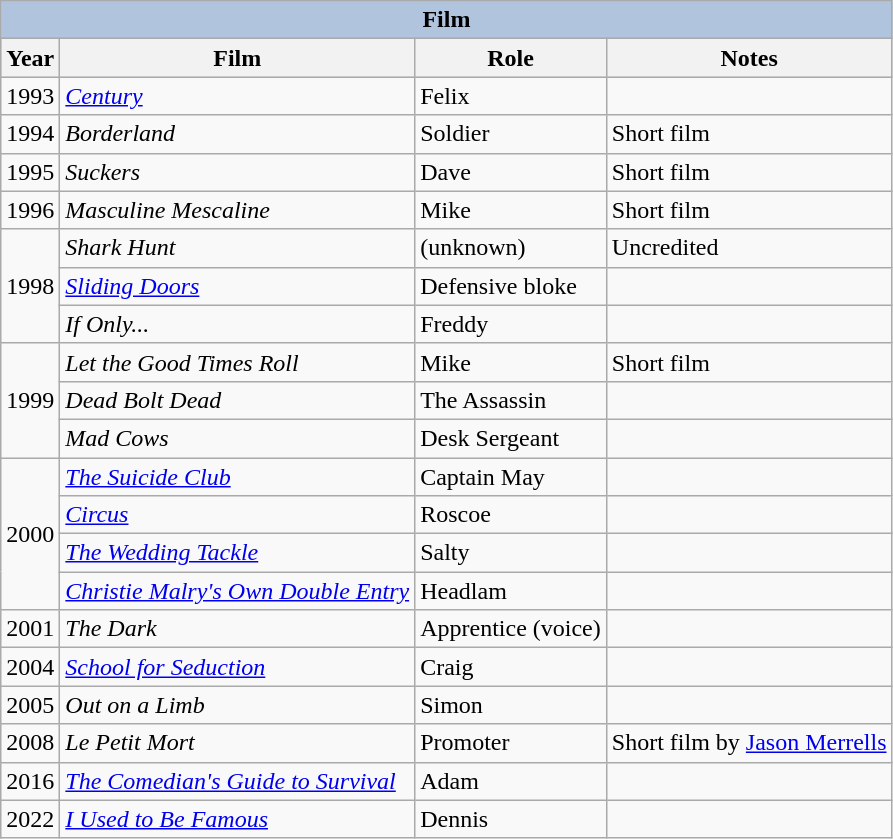<table class="wikitable">
<tr style="background:#ccc; text-align:center;">
<th colspan="4" style="background: LightSteelBlue;">Film</th>
</tr>
<tr style="background:#ccc; text-align:center;">
<th>Year</th>
<th>Film</th>
<th>Role</th>
<th>Notes</th>
</tr>
<tr>
<td>1993</td>
<td><em><a href='#'>Century</a></em></td>
<td>Felix</td>
<td></td>
</tr>
<tr>
<td>1994</td>
<td><em>Borderland</em></td>
<td>Soldier</td>
<td>Short film</td>
</tr>
<tr>
<td>1995</td>
<td><em>Suckers</em></td>
<td>Dave</td>
<td>Short film</td>
</tr>
<tr>
<td>1996</td>
<td><em>Masculine Mescaline</em></td>
<td>Mike</td>
<td>Short film</td>
</tr>
<tr>
<td rowspan=3>1998</td>
<td><em>Shark Hunt</em></td>
<td>(unknown)</td>
<td>Uncredited</td>
</tr>
<tr>
<td><em><a href='#'>Sliding Doors</a></em></td>
<td>Defensive bloke</td>
<td></td>
</tr>
<tr>
<td><em>If Only...</em></td>
<td>Freddy</td>
<td></td>
</tr>
<tr>
<td rowspan=3>1999</td>
<td><em>Let the Good Times Roll</em></td>
<td>Mike</td>
<td>Short film</td>
</tr>
<tr>
<td><em>Dead Bolt Dead</em></td>
<td>The Assassin</td>
<td></td>
</tr>
<tr>
<td><em>Mad Cows</em></td>
<td>Desk Sergeant</td>
<td></td>
</tr>
<tr>
<td rowspan=4>2000</td>
<td><em><a href='#'>The Suicide Club</a></em></td>
<td>Captain May</td>
<td></td>
</tr>
<tr>
<td><em><a href='#'>Circus</a></em></td>
<td>Roscoe</td>
<td></td>
</tr>
<tr>
<td><em><a href='#'>The Wedding Tackle</a></em></td>
<td>Salty</td>
<td></td>
</tr>
<tr>
<td><em><a href='#'>Christie Malry's Own Double Entry</a></em></td>
<td>Headlam</td>
<td></td>
</tr>
<tr>
<td>2001</td>
<td><em>The Dark</em></td>
<td>Apprentice (voice)</td>
<td></td>
</tr>
<tr>
<td>2004</td>
<td><em><a href='#'>School for Seduction</a></em></td>
<td>Craig</td>
<td></td>
</tr>
<tr>
<td>2005</td>
<td><em>Out on a Limb</em></td>
<td>Simon</td>
<td></td>
</tr>
<tr>
<td>2008</td>
<td><em>Le Petit Mort</em></td>
<td>Promoter</td>
<td>Short film by <a href='#'>Jason Merrells</a></td>
</tr>
<tr>
<td>2016</td>
<td><em><a href='#'>The Comedian's Guide to Survival</a></em></td>
<td>Adam</td>
<td></td>
</tr>
<tr>
<td>2022</td>
<td><em><a href='#'>I Used to Be Famous</a></em></td>
<td>Dennis</td>
<td></td>
</tr>
</table>
